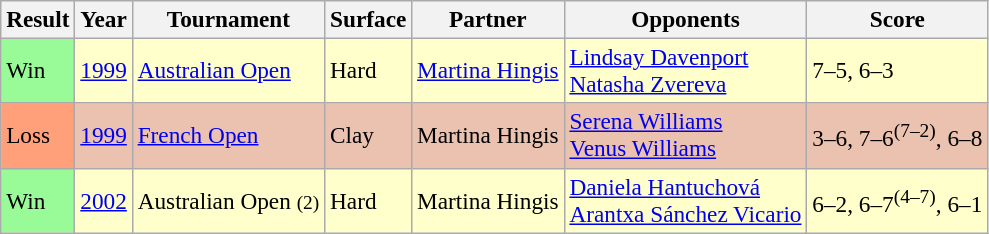<table class="sortable wikitable" style="font-size:97%;">
<tr>
<th>Result</th>
<th><strong>Year</strong></th>
<th>Tournament</th>
<th><strong>Surface</strong></th>
<th><strong>Partner</strong></th>
<th>Opponents</th>
<th>Score</th>
</tr>
<tr bgcolor="#FFFFCC">
<td bgcolor="98FB98">Win</td>
<td><a href='#'>1999</a></td>
<td><a href='#'>Australian Open</a></td>
<td>Hard</td>
<td> <a href='#'>Martina Hingis</a></td>
<td> <a href='#'>Lindsay Davenport</a><br> <a href='#'>Natasha Zvereva</a></td>
<td>7–5, 6–3</td>
</tr>
<tr bgcolor="#EBC2AF">
<td bgcolor="FFA07A">Loss</td>
<td><a href='#'>1999</a></td>
<td><a href='#'>French Open</a></td>
<td>Clay</td>
<td> Martina Hingis</td>
<td> <a href='#'>Serena Williams</a><br> <a href='#'>Venus Williams</a></td>
<td>3–6, 7–6<sup>(7–2)</sup>, 6–8</td>
</tr>
<tr bgcolor="#FFFFCC">
<td bgcolor="98FB98">Win</td>
<td><a href='#'>2002</a></td>
<td>Australian Open <small>(2)</small></td>
<td>Hard</td>
<td> Martina Hingis</td>
<td> <a href='#'>Daniela Hantuchová</a><br> <a href='#'>Arantxa Sánchez Vicario</a></td>
<td>6–2, 6–7<sup>(4–7)</sup>, 6–1</td>
</tr>
</table>
